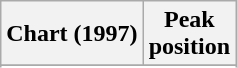<table class="wikitable sortable plainrowheaders" style="text-align:center">
<tr>
<th scope="col">Chart (1997)</th>
<th scope="col">Peak<br> position</th>
</tr>
<tr>
</tr>
<tr>
</tr>
</table>
